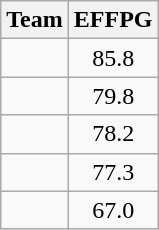<table class=wikitable>
<tr>
<th>Team</th>
<th>EFFPG</th>
</tr>
<tr>
<td></td>
<td align=center>85.8</td>
</tr>
<tr>
<td></td>
<td align=center>79.8</td>
</tr>
<tr>
<td></td>
<td align=center>78.2</td>
</tr>
<tr>
<td></td>
<td align=center>77.3</td>
</tr>
<tr>
<td></td>
<td align=center>67.0</td>
</tr>
</table>
